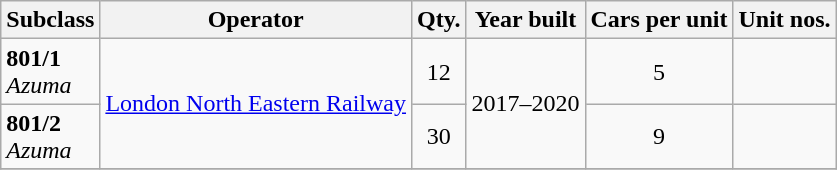<table class="wikitable">
<tr>
<th>Subclass</th>
<th>Operator</th>
<th>Qty.</th>
<th>Year built</th>
<th>Cars per unit</th>
<th>Unit nos.</th>
</tr>
<tr>
<td><strong>801/1</strong><br><em>Azuma</em></td>
<td rowspan="2" align="center"><a href='#'>London North Eastern Railway</a></td>
<td align="center">12</td>
<td align="center" rowspan="2">2017–2020</td>
<td align="center">5</td>
<td align="center"></td>
</tr>
<tr>
<td><strong>801/2</strong><br> <em>Azuma</em></td>
<td align="center">30</td>
<td align="center">9</td>
<td align="center"></td>
</tr>
<tr>
</tr>
</table>
